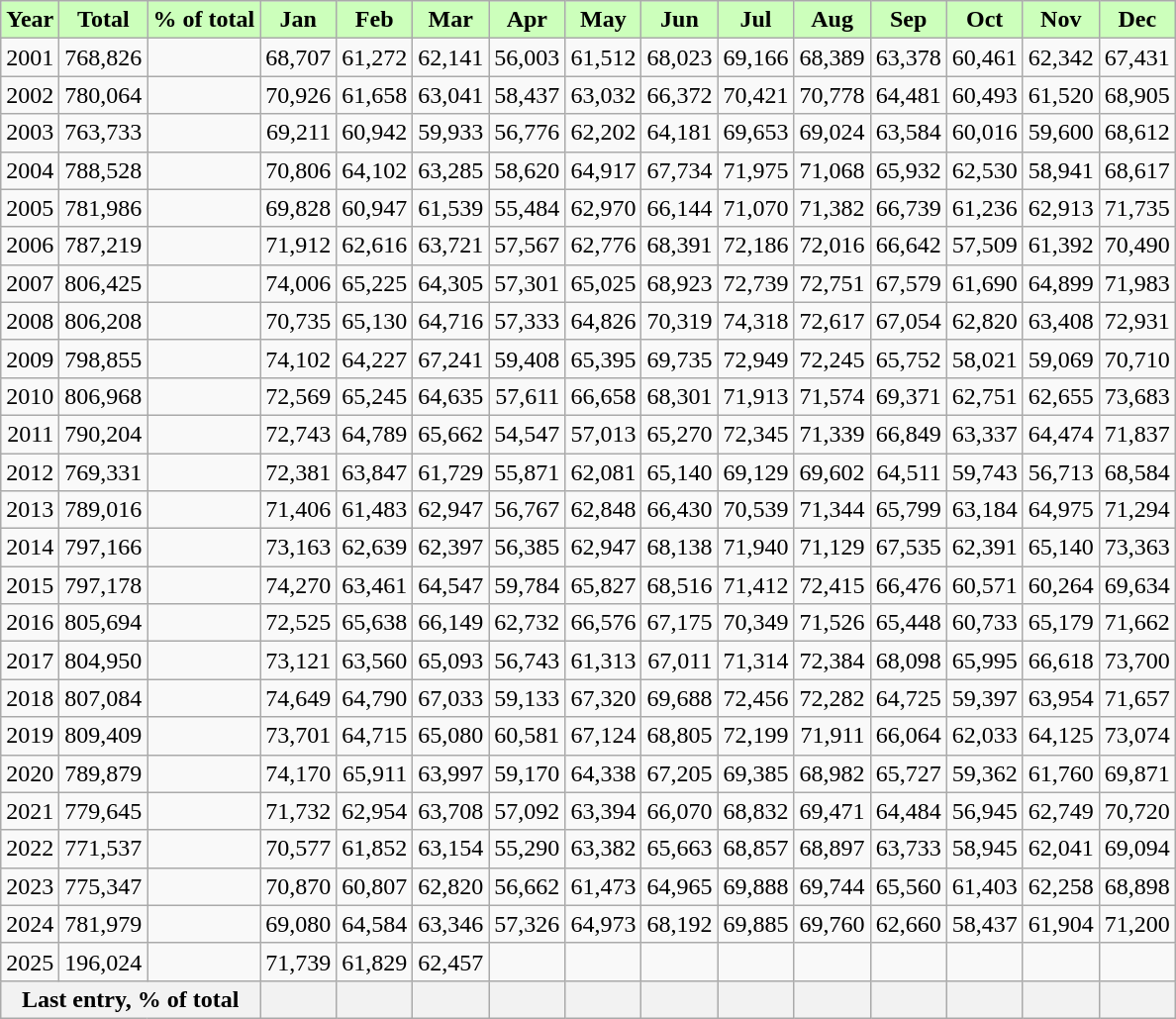<table class="wikitable" style="text-align:right;">
<tr>
<th style="background:#cfb;">Year</th>
<th style="background:#cfb;">Total</th>
<th style="background:#cfb;">% of total</th>
<th style="background:#cfb;">Jan</th>
<th style="background:#cfb;">Feb</th>
<th style="background:#cfb;">Mar</th>
<th style="background:#cfb;">Apr</th>
<th style="background:#cfb;">May</th>
<th style="background:#cfb;">Jun</th>
<th style="background:#cfb;">Jul</th>
<th style="background:#cfb;">Aug</th>
<th style="background:#cfb;">Sep</th>
<th style="background:#cfb;">Oct</th>
<th style="background:#cfb;">Nov</th>
<th style="background:#cfb;">Dec</th>
</tr>
<tr>
<td>2001</td>
<td>768,826</td>
<td></td>
<td>68,707</td>
<td>61,272</td>
<td>62,141</td>
<td>56,003</td>
<td>61,512</td>
<td>68,023</td>
<td>69,166</td>
<td>68,389</td>
<td>63,378</td>
<td>60,461</td>
<td>62,342</td>
<td>67,431</td>
</tr>
<tr>
<td>2002</td>
<td>780,064</td>
<td></td>
<td>70,926</td>
<td>61,658</td>
<td>63,041</td>
<td>58,437</td>
<td>63,032</td>
<td>66,372</td>
<td>70,421</td>
<td>70,778</td>
<td>64,481</td>
<td>60,493</td>
<td>61,520</td>
<td>68,905</td>
</tr>
<tr>
<td>2003</td>
<td>763,733</td>
<td></td>
<td>69,211</td>
<td>60,942</td>
<td>59,933</td>
<td>56,776</td>
<td>62,202</td>
<td>64,181</td>
<td>69,653</td>
<td>69,024</td>
<td>63,584</td>
<td>60,016</td>
<td>59,600</td>
<td>68,612</td>
</tr>
<tr>
<td>2004</td>
<td>788,528</td>
<td></td>
<td>70,806</td>
<td>64,102</td>
<td>63,285</td>
<td>58,620</td>
<td>64,917</td>
<td>67,734</td>
<td>71,975</td>
<td>71,068</td>
<td>65,932</td>
<td>62,530</td>
<td>58,941</td>
<td>68,617</td>
</tr>
<tr>
<td>2005</td>
<td>781,986</td>
<td></td>
<td>69,828</td>
<td>60,947</td>
<td>61,539</td>
<td>55,484</td>
<td>62,970</td>
<td>66,144</td>
<td>71,070</td>
<td>71,382</td>
<td>66,739</td>
<td>61,236</td>
<td>62,913</td>
<td>71,735</td>
</tr>
<tr>
<td>2006</td>
<td>787,219</td>
<td></td>
<td>71,912</td>
<td>62,616</td>
<td>63,721</td>
<td>57,567</td>
<td>62,776</td>
<td>68,391</td>
<td>72,186</td>
<td>72,016</td>
<td>66,642</td>
<td>57,509</td>
<td>61,392</td>
<td>70,490</td>
</tr>
<tr>
<td>2007</td>
<td>806,425</td>
<td></td>
<td>74,006</td>
<td>65,225</td>
<td>64,305</td>
<td>57,301</td>
<td>65,025</td>
<td>68,923</td>
<td>72,739</td>
<td>72,751</td>
<td>67,579</td>
<td>61,690</td>
<td>64,899</td>
<td>71,983</td>
</tr>
<tr>
<td>2008</td>
<td>806,208</td>
<td></td>
<td>70,735</td>
<td>65,130</td>
<td>64,716</td>
<td>57,333</td>
<td>64,826</td>
<td>70,319</td>
<td>74,318</td>
<td>72,617</td>
<td>67,054</td>
<td>62,820</td>
<td>63,408</td>
<td>72,931</td>
</tr>
<tr>
<td>2009</td>
<td>798,855</td>
<td></td>
<td>74,102</td>
<td>64,227</td>
<td>67,241</td>
<td>59,408</td>
<td>65,395</td>
<td>69,735</td>
<td>72,949</td>
<td>72,245</td>
<td>65,752</td>
<td>58,021</td>
<td>59,069</td>
<td>70,710</td>
</tr>
<tr>
<td>2010</td>
<td>806,968</td>
<td></td>
<td>72,569</td>
<td>65,245</td>
<td>64,635</td>
<td>57,611</td>
<td>66,658</td>
<td>68,301</td>
<td>71,913</td>
<td>71,574</td>
<td>69,371</td>
<td>62,751</td>
<td>62,655</td>
<td>73,683</td>
</tr>
<tr>
<td>2011</td>
<td>790,204</td>
<td></td>
<td>72,743</td>
<td>64,789</td>
<td>65,662</td>
<td>54,547</td>
<td>57,013</td>
<td>65,270</td>
<td>72,345</td>
<td>71,339</td>
<td>66,849</td>
<td>63,337</td>
<td>64,474</td>
<td>71,837</td>
</tr>
<tr>
<td>2012</td>
<td>769,331</td>
<td></td>
<td>72,381</td>
<td>63,847</td>
<td>61,729</td>
<td>55,871</td>
<td>62,081</td>
<td>65,140</td>
<td>69,129</td>
<td>69,602</td>
<td>64,511</td>
<td>59,743</td>
<td>56,713</td>
<td>68,584</td>
</tr>
<tr>
<td>2013</td>
<td>789,016</td>
<td></td>
<td>71,406</td>
<td>61,483</td>
<td>62,947</td>
<td>56,767</td>
<td>62,848</td>
<td>66,430</td>
<td>70,539</td>
<td>71,344</td>
<td>65,799</td>
<td>63,184</td>
<td>64,975</td>
<td>71,294</td>
</tr>
<tr>
<td>2014</td>
<td>797,166</td>
<td></td>
<td>73,163</td>
<td>62,639</td>
<td>62,397</td>
<td>56,385</td>
<td>62,947</td>
<td>68,138</td>
<td>71,940</td>
<td>71,129</td>
<td>67,535</td>
<td>62,391</td>
<td>65,140</td>
<td>73,363</td>
</tr>
<tr>
<td>2015</td>
<td>797,178</td>
<td></td>
<td>74,270</td>
<td>63,461</td>
<td>64,547</td>
<td>59,784</td>
<td>65,827</td>
<td>68,516</td>
<td>71,412</td>
<td>72,415</td>
<td>66,476</td>
<td>60,571</td>
<td>60,264</td>
<td>69,634</td>
</tr>
<tr>
<td>2016</td>
<td>805,694</td>
<td></td>
<td>72,525</td>
<td>65,638</td>
<td>66,149</td>
<td>62,732</td>
<td>66,576</td>
<td>67,175</td>
<td>70,349</td>
<td>71,526</td>
<td>65,448</td>
<td>60,733</td>
<td>65,179</td>
<td>71,662</td>
</tr>
<tr>
<td>2017</td>
<td>804,950</td>
<td></td>
<td>73,121</td>
<td>63,560</td>
<td>65,093</td>
<td>56,743</td>
<td>61,313</td>
<td>67,011</td>
<td>71,314</td>
<td>72,384</td>
<td>68,098</td>
<td>65,995</td>
<td>66,618</td>
<td>73,700</td>
</tr>
<tr>
<td>2018</td>
<td>807,084</td>
<td></td>
<td>74,649</td>
<td>64,790</td>
<td>67,033</td>
<td>59,133</td>
<td>67,320</td>
<td>69,688</td>
<td>72,456</td>
<td>72,282</td>
<td>64,725</td>
<td>59,397</td>
<td>63,954</td>
<td>71,657</td>
</tr>
<tr>
<td>2019</td>
<td>809,409</td>
<td></td>
<td>73,701</td>
<td>64,715</td>
<td>65,080</td>
<td>60,581</td>
<td>67,124</td>
<td>68,805</td>
<td>72,199</td>
<td>71,911</td>
<td>66,064</td>
<td>62,033</td>
<td>64,125</td>
<td>73,074</td>
</tr>
<tr>
<td>2020</td>
<td>789,879</td>
<td></td>
<td>74,170</td>
<td>65,911</td>
<td>63,997</td>
<td>59,170</td>
<td>64,338</td>
<td>67,205</td>
<td>69,385</td>
<td>68,982</td>
<td>65,727</td>
<td>59,362</td>
<td>61,760</td>
<td>69,871</td>
</tr>
<tr>
<td>2021</td>
<td>779,645</td>
<td></td>
<td>71,732</td>
<td>62,954</td>
<td>63,708</td>
<td>57,092</td>
<td>63,394</td>
<td>66,070</td>
<td>68,832</td>
<td>69,471</td>
<td>64,484</td>
<td>56,945</td>
<td>62,749</td>
<td>70,720</td>
</tr>
<tr>
<td>2022</td>
<td>771,537</td>
<td></td>
<td>70,577</td>
<td>61,852</td>
<td>63,154</td>
<td>55,290</td>
<td>63,382</td>
<td>65,663</td>
<td>68,857</td>
<td>68,897</td>
<td>63,733</td>
<td>58,945</td>
<td>62,041</td>
<td>69,094</td>
</tr>
<tr>
<td>2023</td>
<td>775,347</td>
<td></td>
<td>70,870</td>
<td>60,807</td>
<td>62,820</td>
<td>56,662</td>
<td>61,473</td>
<td>64,965</td>
<td>69,888</td>
<td>69,744</td>
<td>65,560</td>
<td>61,403</td>
<td>62,258</td>
<td>68,898</td>
</tr>
<tr>
<td>2024</td>
<td>781,979</td>
<td></td>
<td>69,080</td>
<td>64,584</td>
<td>63,346</td>
<td>57,326</td>
<td>64,973</td>
<td>68,192</td>
<td>69,885</td>
<td>69,760</td>
<td>62,660</td>
<td>58,437</td>
<td>61,904</td>
<td>71,200</td>
</tr>
<tr>
<td>2025</td>
<td>196,024</td>
<td></td>
<td>71,739</td>
<td>61,829</td>
<td>62,457</td>
<td></td>
<td></td>
<td></td>
<td></td>
<td></td>
<td></td>
<td></td>
<td></td>
<td></td>
</tr>
<tr>
<th colspan=3>Last entry, % of total</th>
<th></th>
<th></th>
<th></th>
<th></th>
<th></th>
<th></th>
<th></th>
<th></th>
<th></th>
<th></th>
<th></th>
<th></th>
</tr>
</table>
